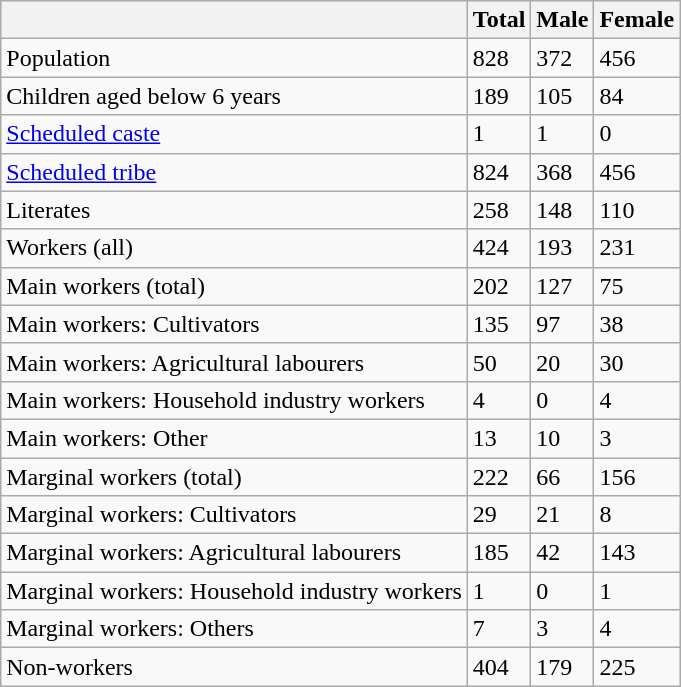<table class="wikitable sortable">
<tr>
<th></th>
<th>Total</th>
<th>Male</th>
<th>Female</th>
</tr>
<tr>
<td>Population</td>
<td>828</td>
<td>372</td>
<td>456</td>
</tr>
<tr>
<td>Children aged below 6 years</td>
<td>189</td>
<td>105</td>
<td>84</td>
</tr>
<tr>
<td><a href='#'>Scheduled caste</a></td>
<td>1</td>
<td>1</td>
<td>0</td>
</tr>
<tr>
<td><a href='#'>Scheduled tribe</a></td>
<td>824</td>
<td>368</td>
<td>456</td>
</tr>
<tr>
<td>Literates</td>
<td>258</td>
<td>148</td>
<td>110</td>
</tr>
<tr>
<td>Workers (all)</td>
<td>424</td>
<td>193</td>
<td>231</td>
</tr>
<tr>
<td>Main workers (total)</td>
<td>202</td>
<td>127</td>
<td>75</td>
</tr>
<tr>
<td>Main workers: Cultivators</td>
<td>135</td>
<td>97</td>
<td>38</td>
</tr>
<tr>
<td>Main workers: Agricultural labourers</td>
<td>50</td>
<td>20</td>
<td>30</td>
</tr>
<tr>
<td>Main workers: Household industry workers</td>
<td>4</td>
<td>0</td>
<td>4</td>
</tr>
<tr>
<td>Main workers: Other</td>
<td>13</td>
<td>10</td>
<td>3</td>
</tr>
<tr>
<td>Marginal workers (total)</td>
<td>222</td>
<td>66</td>
<td>156</td>
</tr>
<tr>
<td>Marginal workers: Cultivators</td>
<td>29</td>
<td>21</td>
<td>8</td>
</tr>
<tr>
<td>Marginal workers: Agricultural labourers</td>
<td>185</td>
<td>42</td>
<td>143</td>
</tr>
<tr>
<td>Marginal workers: Household industry workers</td>
<td>1</td>
<td>0</td>
<td>1</td>
</tr>
<tr>
<td>Marginal workers: Others</td>
<td>7</td>
<td>3</td>
<td>4</td>
</tr>
<tr>
<td>Non-workers</td>
<td>404</td>
<td>179</td>
<td>225</td>
</tr>
</table>
